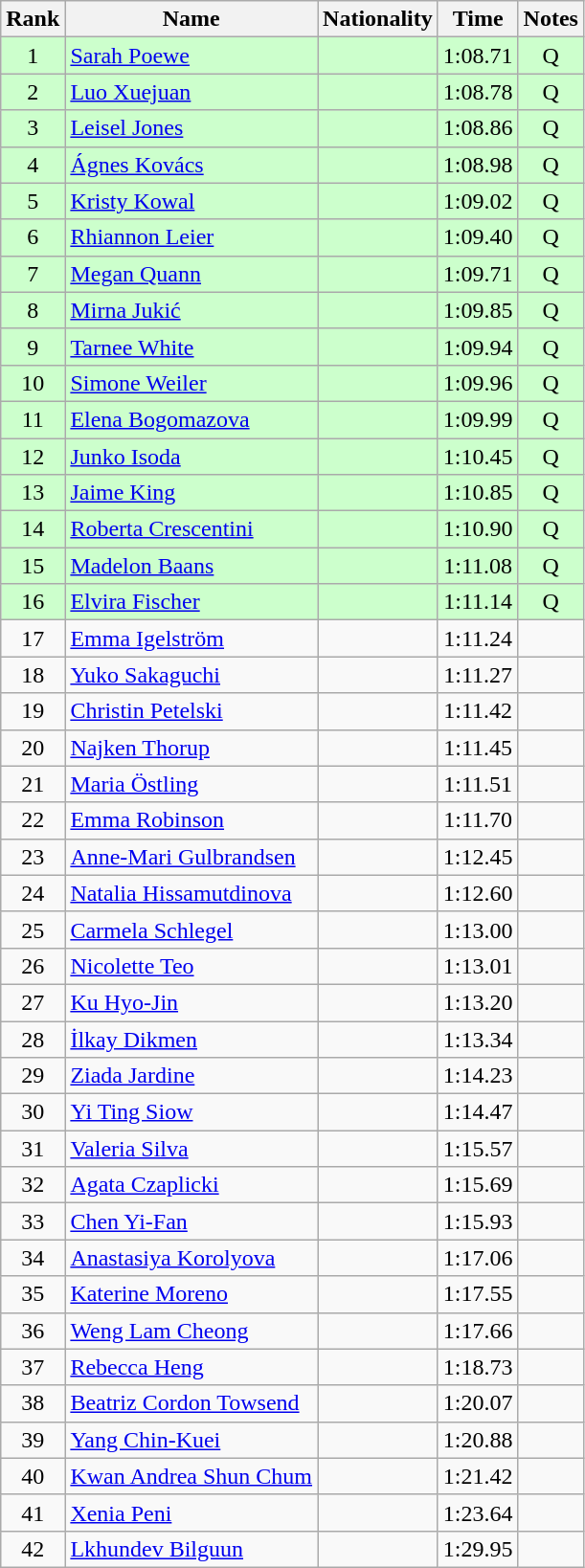<table class="wikitable sortable" style="text-align:center">
<tr>
<th>Rank</th>
<th>Name</th>
<th>Nationality</th>
<th>Time</th>
<th>Notes</th>
</tr>
<tr bgcolor=ccffcc>
<td>1</td>
<td align=left><a href='#'>Sarah Poewe</a></td>
<td align=left></td>
<td>1:08.71</td>
<td>Q</td>
</tr>
<tr bgcolor=ccffcc>
<td>2</td>
<td align=left><a href='#'>Luo Xuejuan</a></td>
<td align=left></td>
<td>1:08.78</td>
<td>Q</td>
</tr>
<tr bgcolor=ccffcc>
<td>3</td>
<td align=left><a href='#'>Leisel Jones</a></td>
<td align=left></td>
<td>1:08.86</td>
<td>Q</td>
</tr>
<tr bgcolor=ccffcc>
<td>4</td>
<td align=left><a href='#'>Ágnes Kovács</a></td>
<td align=left></td>
<td>1:08.98</td>
<td>Q</td>
</tr>
<tr bgcolor=ccffcc>
<td>5</td>
<td align=left><a href='#'>Kristy Kowal</a></td>
<td align=left></td>
<td>1:09.02</td>
<td>Q</td>
</tr>
<tr bgcolor=ccffcc>
<td>6</td>
<td align=left><a href='#'>Rhiannon Leier</a></td>
<td align=left></td>
<td>1:09.40</td>
<td>Q</td>
</tr>
<tr bgcolor=ccffcc>
<td>7</td>
<td align=left><a href='#'>Megan Quann</a></td>
<td align=left></td>
<td>1:09.71</td>
<td>Q</td>
</tr>
<tr bgcolor=ccffcc>
<td>8</td>
<td align=left><a href='#'>Mirna Jukić</a></td>
<td align=left></td>
<td>1:09.85</td>
<td>Q</td>
</tr>
<tr bgcolor=ccffcc>
<td>9</td>
<td align=left><a href='#'>Tarnee White</a></td>
<td align=left></td>
<td>1:09.94</td>
<td>Q</td>
</tr>
<tr bgcolor=ccffcc>
<td>10</td>
<td align=left><a href='#'>Simone Weiler</a></td>
<td align=left></td>
<td>1:09.96</td>
<td>Q</td>
</tr>
<tr bgcolor=ccffcc>
<td>11</td>
<td align=left><a href='#'>Elena Bogomazova</a></td>
<td align=left></td>
<td>1:09.99</td>
<td>Q</td>
</tr>
<tr bgcolor=ccffcc>
<td>12</td>
<td align=left><a href='#'>Junko Isoda</a></td>
<td align=left></td>
<td>1:10.45</td>
<td>Q</td>
</tr>
<tr bgcolor=ccffcc>
<td>13</td>
<td align=left><a href='#'>Jaime King</a></td>
<td align=left></td>
<td>1:10.85</td>
<td>Q</td>
</tr>
<tr bgcolor=ccffcc>
<td>14</td>
<td align=left><a href='#'>Roberta Crescentini</a></td>
<td align=left></td>
<td>1:10.90</td>
<td>Q</td>
</tr>
<tr bgcolor=ccffcc>
<td>15</td>
<td align=left><a href='#'>Madelon Baans</a></td>
<td align=left></td>
<td>1:11.08</td>
<td>Q</td>
</tr>
<tr bgcolor=ccffcc>
<td>16</td>
<td align=left><a href='#'>Elvira Fischer</a></td>
<td align=left></td>
<td>1:11.14</td>
<td>Q</td>
</tr>
<tr>
<td>17</td>
<td align=left><a href='#'>Emma Igelström</a></td>
<td align=left></td>
<td>1:11.24</td>
<td></td>
</tr>
<tr>
<td>18</td>
<td align=left><a href='#'>Yuko Sakaguchi</a></td>
<td align=left></td>
<td>1:11.27</td>
<td></td>
</tr>
<tr>
<td>19</td>
<td align=left><a href='#'>Christin Petelski</a></td>
<td align=left></td>
<td>1:11.42</td>
<td></td>
</tr>
<tr>
<td>20</td>
<td align=left><a href='#'>Najken Thorup</a></td>
<td align=left></td>
<td>1:11.45</td>
<td></td>
</tr>
<tr>
<td>21</td>
<td align=left><a href='#'>Maria Östling</a></td>
<td align=left></td>
<td>1:11.51</td>
<td></td>
</tr>
<tr>
<td>22</td>
<td align=left><a href='#'>Emma Robinson</a></td>
<td align=left></td>
<td>1:11.70</td>
<td></td>
</tr>
<tr>
<td>23</td>
<td align=left><a href='#'>Anne-Mari Gulbrandsen</a></td>
<td align=left></td>
<td>1:12.45</td>
<td></td>
</tr>
<tr>
<td>24</td>
<td align=left><a href='#'>Natalia Hissamutdinova</a></td>
<td align=left></td>
<td>1:12.60</td>
<td></td>
</tr>
<tr>
<td>25</td>
<td align=left><a href='#'>Carmela Schlegel</a></td>
<td align=left></td>
<td>1:13.00</td>
<td></td>
</tr>
<tr>
<td>26</td>
<td align=left><a href='#'>Nicolette Teo</a></td>
<td align=left></td>
<td>1:13.01</td>
<td></td>
</tr>
<tr>
<td>27</td>
<td align=left><a href='#'>Ku Hyo-Jin</a></td>
<td align=left></td>
<td>1:13.20</td>
<td></td>
</tr>
<tr>
<td>28</td>
<td align=left><a href='#'>İlkay Dikmen</a></td>
<td align=left></td>
<td>1:13.34</td>
<td></td>
</tr>
<tr>
<td>29</td>
<td align=left><a href='#'>Ziada Jardine</a></td>
<td align=left></td>
<td>1:14.23</td>
<td></td>
</tr>
<tr>
<td>30</td>
<td align=left><a href='#'>Yi Ting Siow</a></td>
<td align=left></td>
<td>1:14.47</td>
<td></td>
</tr>
<tr>
<td>31</td>
<td align=left><a href='#'>Valeria Silva</a></td>
<td align=left></td>
<td>1:15.57</td>
<td></td>
</tr>
<tr>
<td>32</td>
<td align=left><a href='#'>Agata Czaplicki</a></td>
<td align=left></td>
<td>1:15.69</td>
<td></td>
</tr>
<tr>
<td>33</td>
<td align=left><a href='#'>Chen Yi-Fan</a></td>
<td align=left></td>
<td>1:15.93</td>
<td></td>
</tr>
<tr>
<td>34</td>
<td align=left><a href='#'>Anastasiya Korolyova</a></td>
<td align=left></td>
<td>1:17.06</td>
<td></td>
</tr>
<tr>
<td>35</td>
<td align=left><a href='#'>Katerine Moreno</a></td>
<td align=left></td>
<td>1:17.55</td>
<td></td>
</tr>
<tr>
<td>36</td>
<td align=left><a href='#'>Weng Lam Cheong</a></td>
<td align=left></td>
<td>1:17.66</td>
<td></td>
</tr>
<tr>
<td>37</td>
<td align=left><a href='#'>Rebecca Heng</a></td>
<td align=left></td>
<td>1:18.73</td>
<td></td>
</tr>
<tr>
<td>38</td>
<td align=left><a href='#'>Beatriz Cordon Towsend</a></td>
<td align=left></td>
<td>1:20.07</td>
<td></td>
</tr>
<tr>
<td>39</td>
<td align=left><a href='#'>Yang Chin-Kuei</a></td>
<td align=left></td>
<td>1:20.88</td>
<td></td>
</tr>
<tr>
<td>40</td>
<td align=left><a href='#'>Kwan Andrea Shun Chum</a></td>
<td align=left></td>
<td>1:21.42</td>
<td></td>
</tr>
<tr>
<td>41</td>
<td align=left><a href='#'>Xenia Peni</a></td>
<td align=left></td>
<td>1:23.64</td>
<td></td>
</tr>
<tr>
<td>42</td>
<td align=left><a href='#'>Lkhundev Bilguun</a></td>
<td align=left></td>
<td>1:29.95</td>
<td></td>
</tr>
</table>
